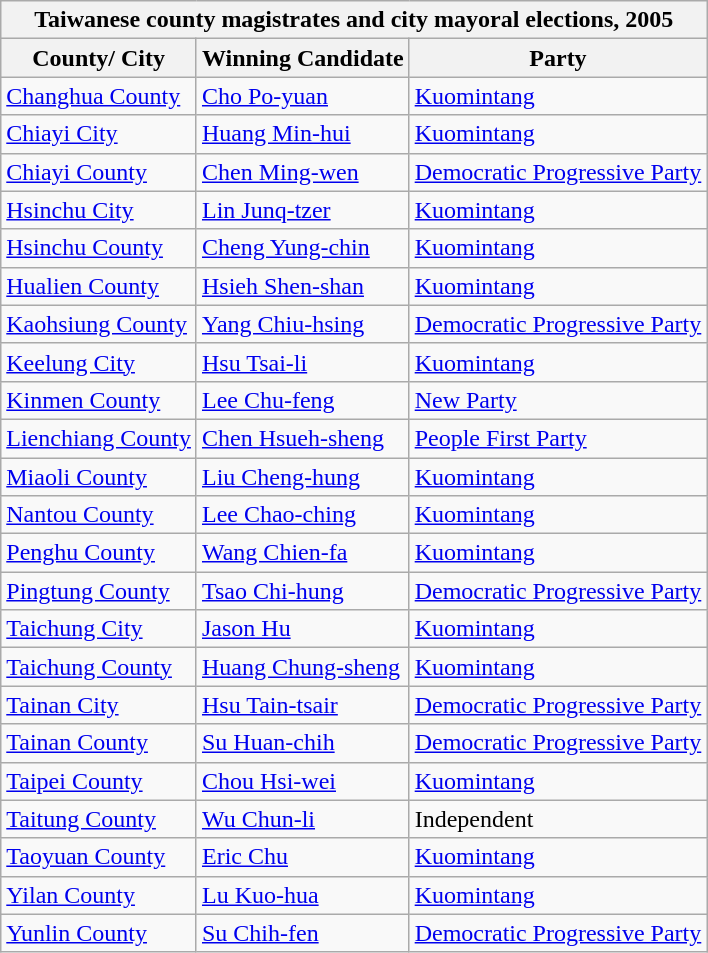<table class="wikitable">
<tr>
<th colspan="4">Taiwanese county magistrates and city mayoral elections, 2005</th>
</tr>
<tr>
<th>County/ City</th>
<th>Winning Candidate</th>
<th>Party</th>
</tr>
<tr>
<td><a href='#'>Changhua County</a></td>
<td><a href='#'>Cho Po-yuan</a></td>
<td><a href='#'>Kuomintang</a></td>
</tr>
<tr>
<td><a href='#'>Chiayi City</a></td>
<td><a href='#'>Huang Min-hui</a></td>
<td><a href='#'>Kuomintang</a></td>
</tr>
<tr>
<td><a href='#'>Chiayi County</a></td>
<td><a href='#'>Chen Ming-wen</a></td>
<td><a href='#'>Democratic Progressive Party</a></td>
</tr>
<tr>
<td><a href='#'>Hsinchu City</a></td>
<td><a href='#'>Lin Junq-tzer</a></td>
<td><a href='#'>Kuomintang</a></td>
</tr>
<tr>
<td><a href='#'>Hsinchu County</a></td>
<td><a href='#'>Cheng Yung-chin</a></td>
<td><a href='#'>Kuomintang</a></td>
</tr>
<tr>
<td><a href='#'>Hualien County</a></td>
<td><a href='#'>Hsieh Shen-shan</a></td>
<td> <a href='#'>Kuomintang</a></td>
</tr>
<tr>
<td><a href='#'>Kaohsiung County</a></td>
<td><a href='#'>Yang Chiu-hsing</a></td>
<td><a href='#'>Democratic Progressive Party</a></td>
</tr>
<tr>
<td><a href='#'>Keelung City</a></td>
<td><a href='#'>Hsu Tsai-li</a></td>
<td><a href='#'>Kuomintang</a></td>
</tr>
<tr>
<td><a href='#'>Kinmen County</a></td>
<td><a href='#'>Lee Chu-feng</a></td>
<td><a href='#'>New Party</a></td>
</tr>
<tr>
<td><a href='#'>Lienchiang County</a></td>
<td><a href='#'>Chen Hsueh-sheng</a></td>
<td><a href='#'>People First Party</a></td>
</tr>
<tr>
<td><a href='#'>Miaoli County</a></td>
<td><a href='#'>Liu Cheng-hung</a></td>
<td><a href='#'>Kuomintang</a></td>
</tr>
<tr>
<td><a href='#'>Nantou County</a></td>
<td><a href='#'>Lee Chao-ching</a></td>
<td><a href='#'>Kuomintang</a></td>
</tr>
<tr>
<td><a href='#'>Penghu County</a></td>
<td><a href='#'>Wang Chien-fa</a></td>
<td><a href='#'>Kuomintang</a></td>
</tr>
<tr>
<td><a href='#'>Pingtung County</a></td>
<td><a href='#'>Tsao Chi-hung</a></td>
<td><a href='#'>Democratic Progressive Party</a></td>
</tr>
<tr>
<td><a href='#'>Taichung City</a></td>
<td><a href='#'>Jason Hu</a></td>
<td><a href='#'>Kuomintang</a></td>
</tr>
<tr>
<td><a href='#'>Taichung County</a></td>
<td><a href='#'>Huang Chung-sheng</a></td>
<td><a href='#'>Kuomintang</a></td>
</tr>
<tr>
<td><a href='#'>Tainan City</a></td>
<td><a href='#'>Hsu Tain-tsair</a></td>
<td><a href='#'>Democratic Progressive Party</a></td>
</tr>
<tr>
<td><a href='#'>Tainan County</a></td>
<td><a href='#'>Su Huan-chih</a></td>
<td><a href='#'>Democratic Progressive Party</a></td>
</tr>
<tr>
<td><a href='#'>Taipei County</a></td>
<td><a href='#'>Chou Hsi-wei</a></td>
<td><a href='#'>Kuomintang</a></td>
</tr>
<tr>
<td><a href='#'>Taitung County</a></td>
<td><a href='#'>Wu Chun-li</a></td>
<td>Independent</td>
</tr>
<tr>
<td><a href='#'>Taoyuan County</a></td>
<td><a href='#'>Eric Chu</a></td>
<td><a href='#'>Kuomintang</a></td>
</tr>
<tr>
<td><a href='#'>Yilan County</a></td>
<td><a href='#'>Lu Kuo-hua</a></td>
<td><a href='#'>Kuomintang</a></td>
</tr>
<tr>
<td><a href='#'>Yunlin County</a></td>
<td><a href='#'>Su Chih-fen</a></td>
<td><a href='#'>Democratic Progressive Party</a></td>
</tr>
</table>
